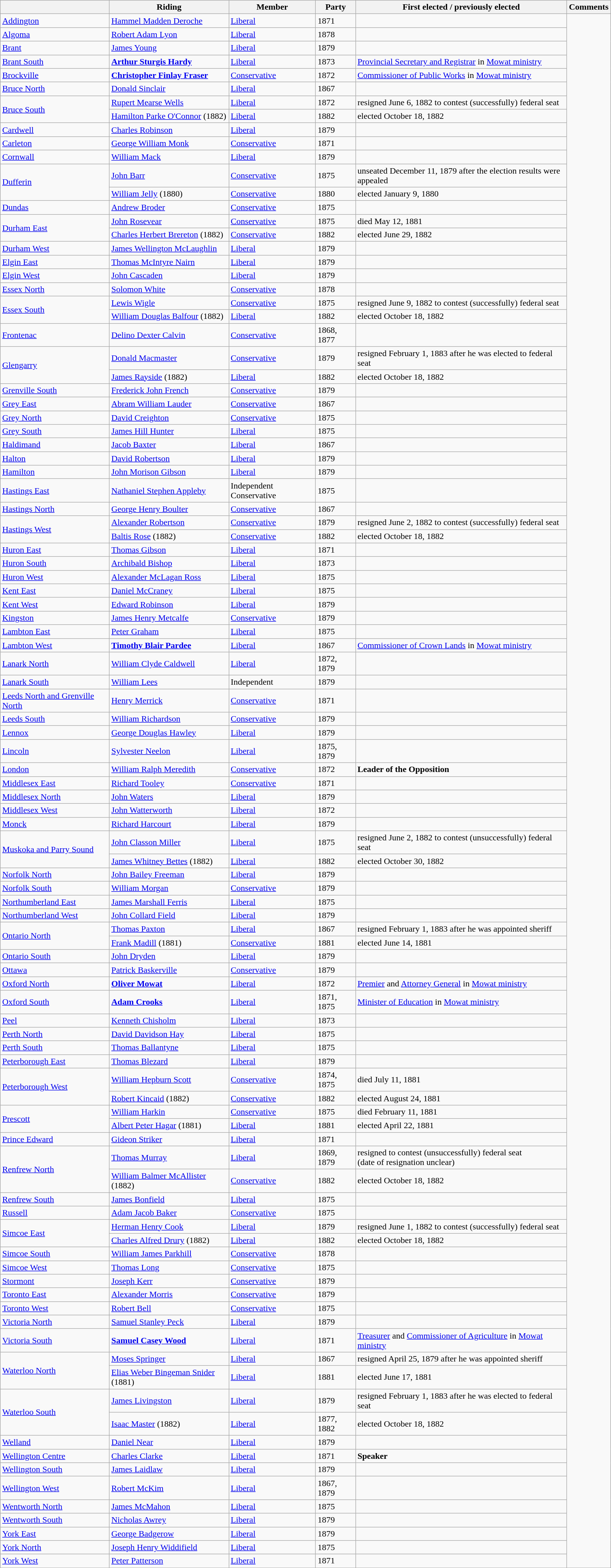<table class="wikitable sortable" style="width: 90%">
<tr>
<th></th>
<th>Riding</th>
<th>Member</th>
<th>Party</th>
<th>First elected / previously elected</th>
<th>Comments</th>
</tr>
<tr>
<td><a href='#'>Addington</a></td>
<td><a href='#'>Hammel Madden Deroche</a></td>
<td><a href='#'>Liberal</a></td>
<td>1871</td>
<td></td>
</tr>
<tr>
<td><a href='#'>Algoma</a></td>
<td><a href='#'>Robert Adam Lyon</a></td>
<td><a href='#'>Liberal</a></td>
<td>1878</td>
<td></td>
</tr>
<tr>
<td><a href='#'>Brant</a></td>
<td><a href='#'>James Young</a></td>
<td><a href='#'>Liberal</a></td>
<td>1879</td>
<td></td>
</tr>
<tr>
<td><a href='#'>Brant South</a></td>
<td><strong><a href='#'>Arthur Sturgis Hardy</a></strong></td>
<td><a href='#'>Liberal</a></td>
<td>1873</td>
<td><a href='#'>Provincial Secretary and Registrar</a> in <a href='#'>Mowat ministry</a></td>
</tr>
<tr>
<td><a href='#'>Brockville</a></td>
<td><strong><a href='#'>Christopher Finlay Fraser</a></strong></td>
<td><a href='#'>Conservative</a></td>
<td>1872</td>
<td><a href='#'>Commissioner of Public Works</a> in <a href='#'>Mowat ministry</a></td>
</tr>
<tr>
<td><a href='#'>Bruce North</a></td>
<td><a href='#'>Donald Sinclair</a></td>
<td><a href='#'>Liberal</a></td>
<td>1867</td>
<td></td>
</tr>
<tr>
<td rowspan="2"><a href='#'>Bruce South</a></td>
<td><a href='#'>Rupert Mearse Wells</a></td>
<td><a href='#'>Liberal</a></td>
<td>1872</td>
<td>resigned June 6, 1882 to contest (successfully) federal seat</td>
</tr>
<tr>
<td><a href='#'>Hamilton Parke O'Connor</a> (1882)</td>
<td><a href='#'>Liberal</a></td>
<td>1882</td>
<td>elected October 18, 1882</td>
</tr>
<tr>
<td><a href='#'>Cardwell</a></td>
<td><a href='#'>Charles Robinson</a></td>
<td><a href='#'>Liberal</a></td>
<td>1879</td>
<td></td>
</tr>
<tr>
<td><a href='#'>Carleton</a></td>
<td><a href='#'>George William Monk</a></td>
<td><a href='#'>Conservative</a></td>
<td>1871</td>
<td></td>
</tr>
<tr>
<td><a href='#'>Cornwall</a></td>
<td><a href='#'>William Mack</a></td>
<td><a href='#'>Liberal</a></td>
<td>1879</td>
<td></td>
</tr>
<tr>
<td rowspan="2"><a href='#'>Dufferin</a></td>
<td><a href='#'>John Barr</a></td>
<td><a href='#'>Conservative</a></td>
<td>1875</td>
<td>unseated December 11, 1879 after the election results were appealed</td>
</tr>
<tr>
<td><a href='#'>William Jelly</a> (1880)</td>
<td><a href='#'>Conservative</a></td>
<td>1880</td>
<td>elected January 9, 1880</td>
</tr>
<tr>
<td><a href='#'>Dundas</a></td>
<td><a href='#'>Andrew Broder</a></td>
<td><a href='#'>Conservative</a></td>
<td>1875</td>
<td></td>
</tr>
<tr>
<td rowspan="2"><a href='#'>Durham East</a></td>
<td><a href='#'>John Rosevear</a></td>
<td><a href='#'>Conservative</a></td>
<td>1875</td>
<td>died May 12, 1881</td>
</tr>
<tr>
<td><a href='#'>Charles Herbert Brereton</a> (1882)</td>
<td><a href='#'>Conservative</a></td>
<td>1882</td>
<td>elected June 29, 1882</td>
</tr>
<tr>
<td><a href='#'>Durham West</a></td>
<td><a href='#'>James Wellington McLaughlin</a></td>
<td><a href='#'>Liberal</a></td>
<td>1879</td>
<td></td>
</tr>
<tr>
<td><a href='#'>Elgin East</a></td>
<td><a href='#'>Thomas McIntyre Nairn</a></td>
<td><a href='#'>Liberal</a></td>
<td>1879</td>
<td></td>
</tr>
<tr>
<td><a href='#'>Elgin West</a></td>
<td><a href='#'>John Cascaden</a></td>
<td><a href='#'>Liberal</a></td>
<td>1879</td>
<td></td>
</tr>
<tr>
<td><a href='#'>Essex North</a></td>
<td><a href='#'>Solomon White</a></td>
<td><a href='#'>Conservative</a></td>
<td>1878</td>
<td></td>
</tr>
<tr>
<td rowspan="2"><a href='#'>Essex South</a></td>
<td><a href='#'>Lewis Wigle</a></td>
<td><a href='#'>Conservative</a></td>
<td>1875</td>
<td>resigned June 9, 1882 to contest (successfully) federal seat</td>
</tr>
<tr>
<td><a href='#'>William Douglas Balfour</a> (1882)</td>
<td><a href='#'>Liberal</a></td>
<td>1882</td>
<td>elected October 18, 1882</td>
</tr>
<tr>
<td><a href='#'>Frontenac</a></td>
<td><a href='#'>Delino Dexter Calvin</a></td>
<td><a href='#'>Conservative</a></td>
<td>1868, 1877</td>
<td></td>
</tr>
<tr>
<td rowspan="2"><a href='#'>Glengarry</a></td>
<td><a href='#'>Donald Macmaster</a></td>
<td><a href='#'>Conservative</a></td>
<td>1879</td>
<td>resigned February 1, 1883 after he was elected to federal seat</td>
</tr>
<tr>
<td><a href='#'>James Rayside</a> (1882)</td>
<td><a href='#'>Liberal</a></td>
<td>1882</td>
<td>elected October 18, 1882</td>
</tr>
<tr>
<td><a href='#'>Grenville South</a></td>
<td><a href='#'>Frederick John French</a></td>
<td><a href='#'>Conservative</a></td>
<td>1879</td>
<td></td>
</tr>
<tr>
<td><a href='#'>Grey East</a></td>
<td><a href='#'>Abram William Lauder</a></td>
<td><a href='#'>Conservative</a></td>
<td>1867</td>
<td></td>
</tr>
<tr>
<td><a href='#'>Grey North</a></td>
<td><a href='#'>David Creighton</a></td>
<td><a href='#'>Conservative</a></td>
<td>1875</td>
<td></td>
</tr>
<tr>
<td><a href='#'>Grey South</a></td>
<td><a href='#'>James Hill Hunter</a></td>
<td><a href='#'>Liberal</a></td>
<td>1875</td>
<td></td>
</tr>
<tr>
<td><a href='#'>Haldimand</a></td>
<td><a href='#'>Jacob Baxter</a></td>
<td><a href='#'>Liberal</a></td>
<td>1867</td>
<td></td>
</tr>
<tr>
<td><a href='#'>Halton</a></td>
<td><a href='#'>David Robertson</a></td>
<td><a href='#'>Liberal</a></td>
<td>1879</td>
<td></td>
</tr>
<tr>
<td><a href='#'>Hamilton</a></td>
<td><a href='#'>John Morison Gibson</a></td>
<td><a href='#'>Liberal</a></td>
<td>1879</td>
<td></td>
</tr>
<tr>
<td><a href='#'>Hastings East</a></td>
<td><a href='#'>Nathaniel Stephen Appleby</a></td>
<td>Independent Conservative</td>
<td>1875</td>
<td></td>
</tr>
<tr>
<td><a href='#'>Hastings North</a></td>
<td><a href='#'>George Henry Boulter</a></td>
<td><a href='#'>Conservative</a></td>
<td>1867</td>
<td></td>
</tr>
<tr>
<td rowspan="2"><a href='#'>Hastings West</a></td>
<td><a href='#'>Alexander Robertson</a></td>
<td><a href='#'>Conservative</a></td>
<td>1879</td>
<td>resigned June 2, 1882 to contest (successfully) federal seat</td>
</tr>
<tr>
<td><a href='#'>Baltis Rose</a> (1882)</td>
<td><a href='#'>Conservative</a></td>
<td>1882</td>
<td>elected October 18, 1882</td>
</tr>
<tr>
<td><a href='#'>Huron East</a></td>
<td><a href='#'>Thomas Gibson</a></td>
<td><a href='#'>Liberal</a></td>
<td>1871</td>
<td></td>
</tr>
<tr>
<td><a href='#'>Huron South</a></td>
<td><a href='#'>Archibald Bishop</a></td>
<td><a href='#'>Liberal</a></td>
<td>1873</td>
<td></td>
</tr>
<tr>
<td><a href='#'>Huron West</a></td>
<td><a href='#'>Alexander McLagan Ross</a></td>
<td><a href='#'>Liberal</a></td>
<td>1875</td>
<td></td>
</tr>
<tr>
<td><a href='#'>Kent East</a></td>
<td><a href='#'>Daniel McCraney</a></td>
<td><a href='#'>Liberal</a></td>
<td>1875</td>
<td></td>
</tr>
<tr>
<td><a href='#'>Kent West</a></td>
<td><a href='#'>Edward Robinson</a></td>
<td><a href='#'>Liberal</a></td>
<td>1879</td>
<td></td>
</tr>
<tr>
<td><a href='#'>Kingston</a></td>
<td><a href='#'>James Henry Metcalfe</a></td>
<td><a href='#'>Conservative</a></td>
<td>1879</td>
<td></td>
</tr>
<tr>
<td><a href='#'>Lambton East</a></td>
<td><a href='#'>Peter Graham</a></td>
<td><a href='#'>Liberal</a></td>
<td>1875</td>
<td></td>
</tr>
<tr>
<td><a href='#'>Lambton West</a></td>
<td><strong><a href='#'>Timothy Blair Pardee</a></strong></td>
<td><a href='#'>Liberal</a></td>
<td>1867</td>
<td><a href='#'>Commissioner of Crown Lands</a> in <a href='#'>Mowat ministry</a></td>
</tr>
<tr>
<td><a href='#'>Lanark North</a></td>
<td><a href='#'>William Clyde Caldwell</a></td>
<td><a href='#'>Liberal</a></td>
<td>1872, 1879</td>
<td></td>
</tr>
<tr>
<td><a href='#'>Lanark South</a></td>
<td><a href='#'>William Lees</a></td>
<td>Independent</td>
<td>1879</td>
<td></td>
</tr>
<tr>
<td><a href='#'>Leeds North and Grenville North</a></td>
<td><a href='#'>Henry Merrick</a></td>
<td><a href='#'>Conservative</a></td>
<td>1871</td>
<td></td>
</tr>
<tr>
<td><a href='#'>Leeds South</a></td>
<td><a href='#'>William Richardson</a></td>
<td><a href='#'>Conservative</a></td>
<td>1879</td>
<td></td>
</tr>
<tr>
<td><a href='#'>Lennox</a></td>
<td><a href='#'>George Douglas Hawley</a></td>
<td><a href='#'>Liberal</a></td>
<td>1879</td>
<td></td>
</tr>
<tr>
<td><a href='#'>Lincoln</a></td>
<td><a href='#'>Sylvester Neelon</a></td>
<td><a href='#'>Liberal</a></td>
<td>1875, 1879</td>
<td></td>
</tr>
<tr>
<td><a href='#'>London</a></td>
<td><a href='#'>William Ralph Meredith</a></td>
<td><a href='#'>Conservative</a></td>
<td>1872</td>
<td><strong>Leader of the Opposition</strong></td>
</tr>
<tr>
<td><a href='#'>Middlesex East</a></td>
<td><a href='#'>Richard Tooley</a></td>
<td><a href='#'>Conservative</a></td>
<td>1871</td>
<td></td>
</tr>
<tr>
<td><a href='#'>Middlesex North</a></td>
<td><a href='#'>John Waters</a></td>
<td><a href='#'>Liberal</a></td>
<td>1879</td>
<td></td>
</tr>
<tr>
<td><a href='#'>Middlesex West</a></td>
<td><a href='#'>John Watterworth</a></td>
<td><a href='#'>Liberal</a></td>
<td>1872</td>
<td></td>
</tr>
<tr>
<td><a href='#'>Monck</a></td>
<td><a href='#'>Richard Harcourt</a></td>
<td><a href='#'>Liberal</a></td>
<td>1879</td>
<td></td>
</tr>
<tr>
<td rowspan="2"><a href='#'>Muskoka and Parry Sound</a></td>
<td><a href='#'>John Classon Miller</a></td>
<td><a href='#'>Liberal</a></td>
<td>1875</td>
<td>resigned June 2, 1882 to contest (unsuccessfully) federal seat</td>
</tr>
<tr>
<td><a href='#'>James Whitney Bettes</a> (1882)</td>
<td><a href='#'>Liberal</a></td>
<td>1882</td>
<td>elected October 30, 1882</td>
</tr>
<tr>
<td><a href='#'>Norfolk North</a></td>
<td><a href='#'>John Bailey Freeman</a></td>
<td><a href='#'>Liberal</a></td>
<td>1879</td>
<td></td>
</tr>
<tr>
<td><a href='#'>Norfolk South</a></td>
<td><a href='#'>William Morgan</a></td>
<td><a href='#'>Conservative</a></td>
<td>1879</td>
<td></td>
</tr>
<tr>
<td><a href='#'>Northumberland East</a></td>
<td><a href='#'>James Marshall Ferris</a></td>
<td><a href='#'>Liberal</a></td>
<td>1875</td>
<td></td>
</tr>
<tr>
<td><a href='#'>Northumberland West</a></td>
<td><a href='#'>John Collard Field</a></td>
<td><a href='#'>Liberal</a></td>
<td>1879</td>
<td></td>
</tr>
<tr>
<td rowspan="2"><a href='#'>Ontario North</a></td>
<td><a href='#'>Thomas Paxton</a></td>
<td><a href='#'>Liberal</a></td>
<td>1867</td>
<td>resigned February 1, 1883 after he was appointed sheriff</td>
</tr>
<tr>
<td><a href='#'>Frank Madill</a> (1881)</td>
<td><a href='#'>Conservative</a></td>
<td>1881</td>
<td>elected June 14, 1881</td>
</tr>
<tr>
<td><a href='#'>Ontario South</a></td>
<td><a href='#'>John Dryden</a></td>
<td><a href='#'>Liberal</a></td>
<td>1879</td>
<td></td>
</tr>
<tr>
<td><a href='#'>Ottawa</a></td>
<td><a href='#'>Patrick Baskerville</a></td>
<td><a href='#'>Conservative</a></td>
<td>1879</td>
<td></td>
</tr>
<tr>
<td><a href='#'>Oxford North</a></td>
<td><strong><a href='#'>Oliver Mowat</a></strong></td>
<td><a href='#'>Liberal</a></td>
<td>1872</td>
<td><a href='#'>Premier</a> and  <a href='#'>Attorney General</a> in <a href='#'>Mowat ministry</a></td>
</tr>
<tr>
<td><a href='#'>Oxford South</a></td>
<td><strong><a href='#'>Adam Crooks</a></strong></td>
<td><a href='#'>Liberal</a></td>
<td>1871, 1875</td>
<td><a href='#'>Minister of Education</a> in <a href='#'>Mowat ministry</a></td>
</tr>
<tr>
<td><a href='#'>Peel</a></td>
<td><a href='#'>Kenneth Chisholm</a></td>
<td><a href='#'>Liberal</a></td>
<td>1873</td>
<td></td>
</tr>
<tr>
<td><a href='#'>Perth North</a></td>
<td><a href='#'>David Davidson Hay</a></td>
<td><a href='#'>Liberal</a></td>
<td>1875</td>
<td></td>
</tr>
<tr>
<td><a href='#'>Perth South</a></td>
<td><a href='#'>Thomas Ballantyne</a></td>
<td><a href='#'>Liberal</a></td>
<td>1875</td>
<td></td>
</tr>
<tr>
<td><a href='#'>Peterborough East</a></td>
<td><a href='#'>Thomas Blezard</a></td>
<td><a href='#'>Liberal</a></td>
<td>1879</td>
<td></td>
</tr>
<tr>
<td rowspan="2"><a href='#'>Peterborough West</a></td>
<td><a href='#'>William Hepburn Scott</a></td>
<td><a href='#'>Conservative</a></td>
<td>1874, 1875</td>
<td>died July 11, 1881</td>
</tr>
<tr>
<td><a href='#'>Robert Kincaid</a> (1882)</td>
<td><a href='#'>Conservative</a></td>
<td>1882</td>
<td>elected August 24, 1881</td>
</tr>
<tr>
<td rowspan="2"><a href='#'>Prescott</a></td>
<td><a href='#'>William Harkin</a></td>
<td><a href='#'>Conservative</a></td>
<td>1875</td>
<td>died February 11, 1881</td>
</tr>
<tr>
<td><a href='#'>Albert Peter Hagar</a> (1881)</td>
<td><a href='#'>Liberal</a></td>
<td>1881</td>
<td>elected April 22, 1881</td>
</tr>
<tr>
<td><a href='#'>Prince Edward</a></td>
<td><a href='#'>Gideon Striker</a></td>
<td><a href='#'>Liberal</a></td>
<td>1871</td>
<td></td>
</tr>
<tr>
<td rowspan="2"><a href='#'>Renfrew North</a></td>
<td><a href='#'>Thomas Murray</a></td>
<td><a href='#'>Liberal</a></td>
<td>1869, 1879</td>
<td>resigned to contest (unsuccessfully) federal seat<br>(date of resignation unclear)</td>
</tr>
<tr>
<td><a href='#'>William Balmer McAllister</a> (1882)</td>
<td><a href='#'>Conservative</a></td>
<td>1882</td>
<td>elected October 18, 1882</td>
</tr>
<tr>
<td><a href='#'>Renfrew South</a></td>
<td><a href='#'>James Bonfield</a></td>
<td><a href='#'>Liberal</a></td>
<td>1875</td>
<td></td>
</tr>
<tr>
<td><a href='#'>Russell</a></td>
<td><a href='#'>Adam Jacob Baker</a></td>
<td><a href='#'>Conservative</a></td>
<td>1875</td>
<td></td>
</tr>
<tr>
<td rowspan="2"><a href='#'>Simcoe East</a></td>
<td><a href='#'>Herman Henry Cook</a></td>
<td><a href='#'>Liberal</a></td>
<td>1879</td>
<td>resigned June 1, 1882 to contest (successfully) federal seat</td>
</tr>
<tr>
<td><a href='#'>Charles Alfred Drury</a> (1882)</td>
<td><a href='#'>Liberal</a></td>
<td>1882</td>
<td>elected October 18, 1882</td>
</tr>
<tr>
<td><a href='#'>Simcoe South</a></td>
<td><a href='#'>William James Parkhill</a></td>
<td><a href='#'>Conservative</a></td>
<td>1878</td>
<td></td>
</tr>
<tr>
<td><a href='#'>Simcoe West</a></td>
<td><a href='#'>Thomas Long</a></td>
<td><a href='#'>Conservative</a></td>
<td>1875</td>
<td></td>
</tr>
<tr>
<td><a href='#'>Stormont</a></td>
<td><a href='#'>Joseph Kerr</a></td>
<td><a href='#'>Conservative</a></td>
<td>1879</td>
<td></td>
</tr>
<tr>
<td><a href='#'>Toronto East</a></td>
<td><a href='#'>Alexander Morris</a></td>
<td><a href='#'>Conservative</a></td>
<td>1879</td>
<td></td>
</tr>
<tr>
<td><a href='#'>Toronto West</a></td>
<td><a href='#'>Robert Bell</a></td>
<td><a href='#'>Conservative</a></td>
<td>1875</td>
<td></td>
</tr>
<tr>
<td><a href='#'>Victoria North</a></td>
<td><a href='#'>Samuel Stanley Peck</a></td>
<td><a href='#'>Liberal</a></td>
<td>1879</td>
<td></td>
</tr>
<tr>
<td><a href='#'>Victoria South</a></td>
<td><strong><a href='#'>Samuel Casey Wood</a></strong></td>
<td><a href='#'>Liberal</a></td>
<td>1871</td>
<td><a href='#'>Treasurer</a> and  <a href='#'>Commissioner of Agriculture</a> in <a href='#'>Mowat ministry</a></td>
</tr>
<tr>
<td rowspan="2"><a href='#'>Waterloo North</a></td>
<td><a href='#'>Moses Springer</a></td>
<td><a href='#'>Liberal</a></td>
<td>1867</td>
<td>resigned April 25, 1879 after he was appointed sheriff</td>
</tr>
<tr>
<td><a href='#'>Elias Weber Bingeman Snider</a> (1881)</td>
<td><a href='#'>Liberal</a></td>
<td>1881</td>
<td>elected June 17, 1881</td>
</tr>
<tr>
<td rowspan="2"><a href='#'>Waterloo South</a></td>
<td><a href='#'>James Livingston</a></td>
<td><a href='#'>Liberal</a></td>
<td>1879</td>
<td>resigned February 1, 1883 after he was elected to federal seat</td>
</tr>
<tr>
<td><a href='#'>Isaac Master</a> (1882)</td>
<td><a href='#'>Liberal</a></td>
<td>1877, 1882</td>
<td>elected October 18, 1882</td>
</tr>
<tr>
<td><a href='#'>Welland</a></td>
<td><a href='#'>Daniel Near</a></td>
<td><a href='#'>Liberal</a></td>
<td>1879</td>
<td></td>
</tr>
<tr>
<td><a href='#'>Wellington Centre</a></td>
<td><a href='#'>Charles Clarke</a></td>
<td><a href='#'>Liberal</a></td>
<td>1871</td>
<td><strong>Speaker</strong></td>
</tr>
<tr>
<td><a href='#'>Wellington South</a></td>
<td><a href='#'>James Laidlaw</a></td>
<td><a href='#'>Liberal</a></td>
<td>1879</td>
<td></td>
</tr>
<tr>
<td><a href='#'>Wellington West</a></td>
<td><a href='#'>Robert McKim</a></td>
<td><a href='#'>Liberal</a></td>
<td>1867, 1879</td>
<td></td>
</tr>
<tr>
<td><a href='#'>Wentworth North</a></td>
<td><a href='#'>James McMahon</a></td>
<td><a href='#'>Liberal</a></td>
<td>1875</td>
<td></td>
</tr>
<tr>
<td><a href='#'>Wentworth South</a></td>
<td><a href='#'>Nicholas Awrey</a></td>
<td><a href='#'>Liberal</a></td>
<td>1879</td>
<td></td>
</tr>
<tr>
<td><a href='#'>York East</a></td>
<td><a href='#'>George Badgerow</a></td>
<td><a href='#'>Liberal</a></td>
<td>1879</td>
<td></td>
</tr>
<tr>
<td><a href='#'>York North</a></td>
<td><a href='#'>Joseph Henry Widdifield</a></td>
<td><a href='#'>Liberal</a></td>
<td>1875</td>
<td></td>
</tr>
<tr>
<td><a href='#'>York West</a></td>
<td><a href='#'>Peter Patterson</a></td>
<td><a href='#'>Liberal</a></td>
<td>1871</td>
<td></td>
</tr>
<tr>
</tr>
</table>
